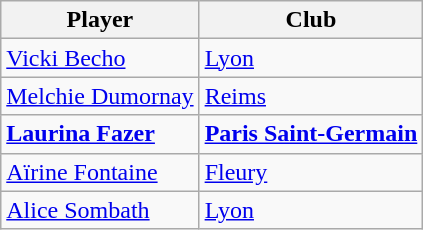<table class="wikitable">
<tr>
<th>Player</th>
<th>Club</th>
</tr>
<tr>
<td> <a href='#'>Vicki Becho</a></td>
<td><a href='#'>Lyon</a></td>
</tr>
<tr>
<td> <a href='#'>Melchie Dumornay</a></td>
<td><a href='#'>Reims</a></td>
</tr>
<tr>
<td> <strong><a href='#'>Laurina Fazer</a></strong></td>
<td><strong><a href='#'>Paris Saint-Germain</a></strong></td>
</tr>
<tr>
<td> <a href='#'>Aïrine Fontaine</a></td>
<td><a href='#'>Fleury</a></td>
</tr>
<tr>
<td> <a href='#'>Alice Sombath</a></td>
<td><a href='#'>Lyon</a></td>
</tr>
</table>
